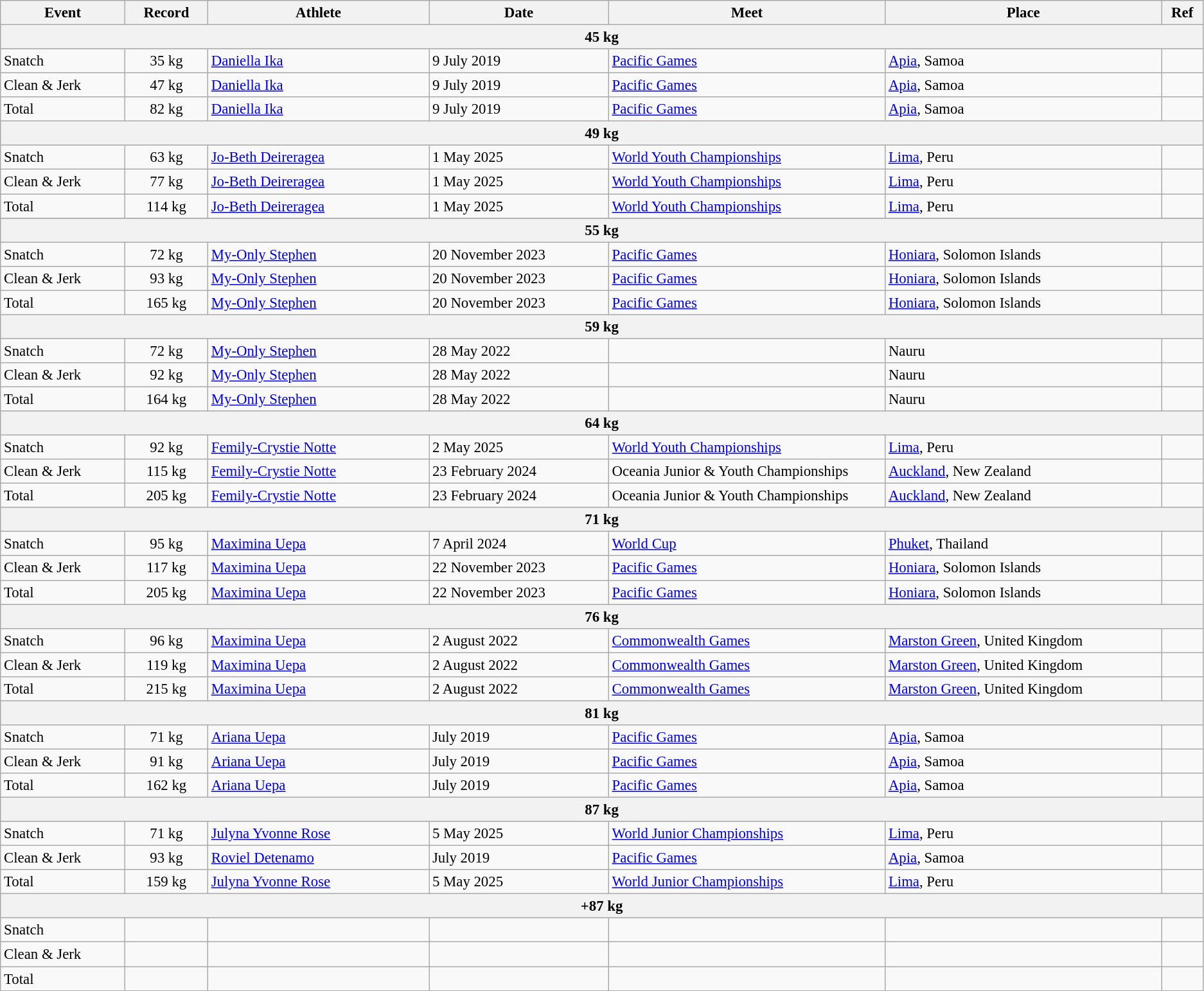<table class="wikitable" style="font-size:95%;">
<tr>
<th width=9%>Event</th>
<th width=6%>Record</th>
<th width=16%>Athlete</th>
<th width=13%>Date</th>
<th width=20%>Meet</th>
<th width=20%>Place</th>
<th width=3%>Ref</th>
</tr>
<tr bgcolor="#DDDDDD">
<th colspan="7">45 kg</th>
</tr>
<tr>
<td>Snatch</td>
<td align="center">35 kg</td>
<td><a href='#'>Daniella Ika</a></td>
<td>9 July 2019</td>
<td><a href='#'>Pacific Games</a></td>
<td><a href='#'>Apia</a>, Samoa</td>
<td></td>
</tr>
<tr>
<td>Clean & Jerk</td>
<td align="center">47 kg</td>
<td><a href='#'>Daniella Ika</a></td>
<td>9 July 2019</td>
<td><a href='#'>Pacific Games</a></td>
<td><a href='#'>Apia</a>, Samoa</td>
<td></td>
</tr>
<tr>
<td>Total</td>
<td align="center">82 kg</td>
<td><a href='#'>Daniella Ika</a></td>
<td>9 July 2019</td>
<td><a href='#'>Pacific Games</a></td>
<td><a href='#'>Apia</a>, Samoa</td>
<td></td>
</tr>
<tr bgcolor="#DDDDDD">
<th colspan="7">49 kg</th>
</tr>
<tr>
<td>Snatch</td>
<td align="center">63 kg</td>
<td><a href='#'>Jo-Beth Deireragea</a></td>
<td>1 May 2025</td>
<td><a href='#'>World Youth Championships</a></td>
<td><a href='#'>Lima</a>, Peru</td>
<td></td>
</tr>
<tr>
<td>Clean & Jerk</td>
<td align="center">77 kg</td>
<td><a href='#'>Jo-Beth Deireragea</a></td>
<td>1 May 2025</td>
<td><a href='#'>World Youth Championships</a></td>
<td><a href='#'>Lima</a>, Peru</td>
<td></td>
</tr>
<tr>
<td>Total</td>
<td align="center">114 kg</td>
<td><a href='#'>Jo-Beth Deireragea</a></td>
<td>1 May 2025</td>
<td><a href='#'>World Youth Championships</a></td>
<td><a href='#'>Lima</a>, Peru</td>
<td></td>
</tr>
<tr>
</tr>
<tr bgcolor="#DDDDDD">
<th colspan="7">55 kg</th>
</tr>
<tr>
<td>Snatch</td>
<td align="center">72 kg</td>
<td><a href='#'>My-Only Stephen</a></td>
<td>20 November 2023</td>
<td><a href='#'>Pacific Games</a></td>
<td><a href='#'>Honiara</a>, Solomon Islands</td>
<td></td>
</tr>
<tr>
<td>Clean & Jerk</td>
<td align="center">93 kg</td>
<td><a href='#'>My-Only Stephen</a></td>
<td>20 November 2023</td>
<td><a href='#'>Pacific Games</a></td>
<td><a href='#'>Honiara</a>, Solomon Islands</td>
<td></td>
</tr>
<tr>
<td>Total</td>
<td align="center">165 kg</td>
<td><a href='#'>My-Only Stephen</a></td>
<td>20 November 2023</td>
<td><a href='#'>Pacific Games</a></td>
<td><a href='#'>Honiara</a>, Solomon Islands</td>
<td></td>
</tr>
<tr bgcolor="#DDDDDD">
<th colspan="7">59 kg</th>
</tr>
<tr>
<td>Snatch</td>
<td align="center">72 kg</td>
<td><a href='#'>My-Only Stephen</a></td>
<td>28 May 2022</td>
<td></td>
<td>Nauru</td>
<td></td>
</tr>
<tr>
<td>Clean & Jerk</td>
<td align="center">92 kg</td>
<td><a href='#'>My-Only Stephen</a></td>
<td>28 May 2022</td>
<td></td>
<td>Nauru</td>
<td></td>
</tr>
<tr>
<td>Total</td>
<td align="center">164 kg</td>
<td><a href='#'>My-Only Stephen</a></td>
<td>28 May 2022</td>
<td></td>
<td>Nauru</td>
<td></td>
</tr>
<tr bgcolor="#DDDDDD">
<th colspan="7">64 kg</th>
</tr>
<tr>
<td>Snatch</td>
<td align="center">92 kg</td>
<td><a href='#'>Femily-Crystie Notte</a></td>
<td>2 May 2025</td>
<td><a href='#'>World Youth Championships</a></td>
<td><a href='#'>Lima</a>, Peru</td>
<td></td>
</tr>
<tr>
<td>Clean & Jerk</td>
<td align="center">115 kg</td>
<td><a href='#'>Femily-Crystie Notte</a></td>
<td>23 February 2024</td>
<td>Oceania Junior & Youth Championships</td>
<td><a href='#'>Auckland</a>, New Zealand</td>
<td></td>
</tr>
<tr>
<td>Total</td>
<td align="center">205 kg</td>
<td><a href='#'>Femily-Crystie Notte</a></td>
<td>23 February 2024</td>
<td>Oceania Junior & Youth Championships</td>
<td><a href='#'>Auckland</a>, New Zealand</td>
<td></td>
</tr>
<tr bgcolor="#DDDDDD">
<th colspan="7">71 kg</th>
</tr>
<tr>
<td>Snatch</td>
<td align="center">95 kg</td>
<td><a href='#'>Maximina Uepa</a></td>
<td>7 April 2024</td>
<td><a href='#'>World Cup</a></td>
<td><a href='#'>Phuket</a>, Thailand</td>
<td></td>
</tr>
<tr>
<td>Clean & Jerk</td>
<td align="center">117 kg</td>
<td><a href='#'>Maximina Uepa</a></td>
<td>22 November 2023</td>
<td><a href='#'>Pacific Games</a></td>
<td><a href='#'>Honiara</a>, Solomon Islands</td>
<td></td>
</tr>
<tr>
<td>Total</td>
<td align="center">205 kg</td>
<td><a href='#'>Maximina Uepa</a></td>
<td>22 November 2023</td>
<td><a href='#'>Pacific Games</a></td>
<td><a href='#'>Honiara</a>, Solomon Islands</td>
<td></td>
</tr>
<tr bgcolor="#DDDDDD">
<th colspan="7">76 kg</th>
</tr>
<tr>
<td>Snatch</td>
<td align="center">96 kg</td>
<td><a href='#'>Maximina Uepa</a></td>
<td>2 August 2022</td>
<td><a href='#'>Commonwealth Games</a></td>
<td><a href='#'>Marston Green</a>, United Kingdom</td>
<td></td>
</tr>
<tr>
<td>Clean & Jerk</td>
<td align="center">119 kg</td>
<td><a href='#'>Maximina Uepa</a></td>
<td>2 August 2022</td>
<td><a href='#'>Commonwealth Games</a></td>
<td><a href='#'>Marston Green</a>, United Kingdom</td>
<td></td>
</tr>
<tr>
<td>Total</td>
<td align="center">215 kg</td>
<td><a href='#'>Maximina Uepa</a></td>
<td>2 August 2022</td>
<td><a href='#'>Commonwealth Games</a></td>
<td><a href='#'>Marston Green</a>, United Kingdom</td>
<td></td>
</tr>
<tr bgcolor="#DDDDDD">
<th colspan="7">81 kg</th>
</tr>
<tr>
<td>Snatch</td>
<td align="center">71 kg</td>
<td><a href='#'>Ariana Uepa</a></td>
<td>July 2019</td>
<td><a href='#'>Pacific Games</a></td>
<td><a href='#'>Apia</a>, Samoa</td>
<td></td>
</tr>
<tr>
<td>Clean & Jerk</td>
<td align="center">91 kg</td>
<td><a href='#'>Ariana Uepa</a></td>
<td>July 2019</td>
<td><a href='#'>Pacific Games</a></td>
<td><a href='#'>Apia</a>, Samoa</td>
<td></td>
</tr>
<tr>
<td>Total</td>
<td align="center">162 kg</td>
<td><a href='#'>Ariana Uepa</a></td>
<td>July 2019</td>
<td><a href='#'>Pacific Games</a></td>
<td><a href='#'>Apia</a>, Samoa</td>
<td></td>
</tr>
<tr bgcolor="#DDDDDD">
<th colspan="7">87 kg</th>
</tr>
<tr>
<td>Snatch</td>
<td align="center">71 kg</td>
<td><a href='#'>Julyna Yvonne Rose</a></td>
<td>5 May 2025</td>
<td><a href='#'>World Junior Championships</a></td>
<td><a href='#'>Lima</a>, Peru</td>
<td></td>
</tr>
<tr>
<td>Clean & Jerk</td>
<td align="center">93 kg</td>
<td><a href='#'>Roviel Detenamo</a></td>
<td>July 2019</td>
<td><a href='#'>Pacific Games</a></td>
<td><a href='#'>Apia</a>, Samoa</td>
<td></td>
</tr>
<tr>
<td>Total</td>
<td align="center">159 kg</td>
<td><a href='#'>Julyna Yvonne Rose</a></td>
<td>5 May 2025</td>
<td><a href='#'>World Junior Championships</a></td>
<td><a href='#'>Lima</a>, Peru</td>
<td></td>
</tr>
<tr bgcolor="#DDDDDD">
<th colspan="7">+87 kg</th>
</tr>
<tr>
<td>Snatch</td>
<td align="center"></td>
<td></td>
<td></td>
<td></td>
<td></td>
<td></td>
</tr>
<tr>
<td>Clean & Jerk</td>
<td align="center"></td>
<td></td>
<td></td>
<td></td>
<td></td>
<td></td>
</tr>
<tr>
<td>Total</td>
<td align="center"></td>
<td></td>
<td></td>
<td></td>
<td></td>
<td></td>
</tr>
</table>
